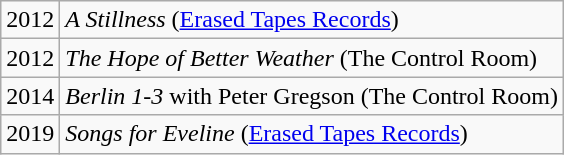<table class="wikitable">
<tr>
<td>2012</td>
<td><em>A Stillness</em> (<a href='#'>Erased Tapes Records</a>)</td>
</tr>
<tr>
<td>2012</td>
<td><em>The Hope of Better Weather</em> (The Control Room)</td>
</tr>
<tr>
<td>2014</td>
<td><em>Berlin 1-3</em> with Peter Gregson (The Control Room)</td>
</tr>
<tr>
<td>2019</td>
<td><em>Songs for Eveline</em> (<a href='#'>Erased Tapes Records</a>)</td>
</tr>
</table>
